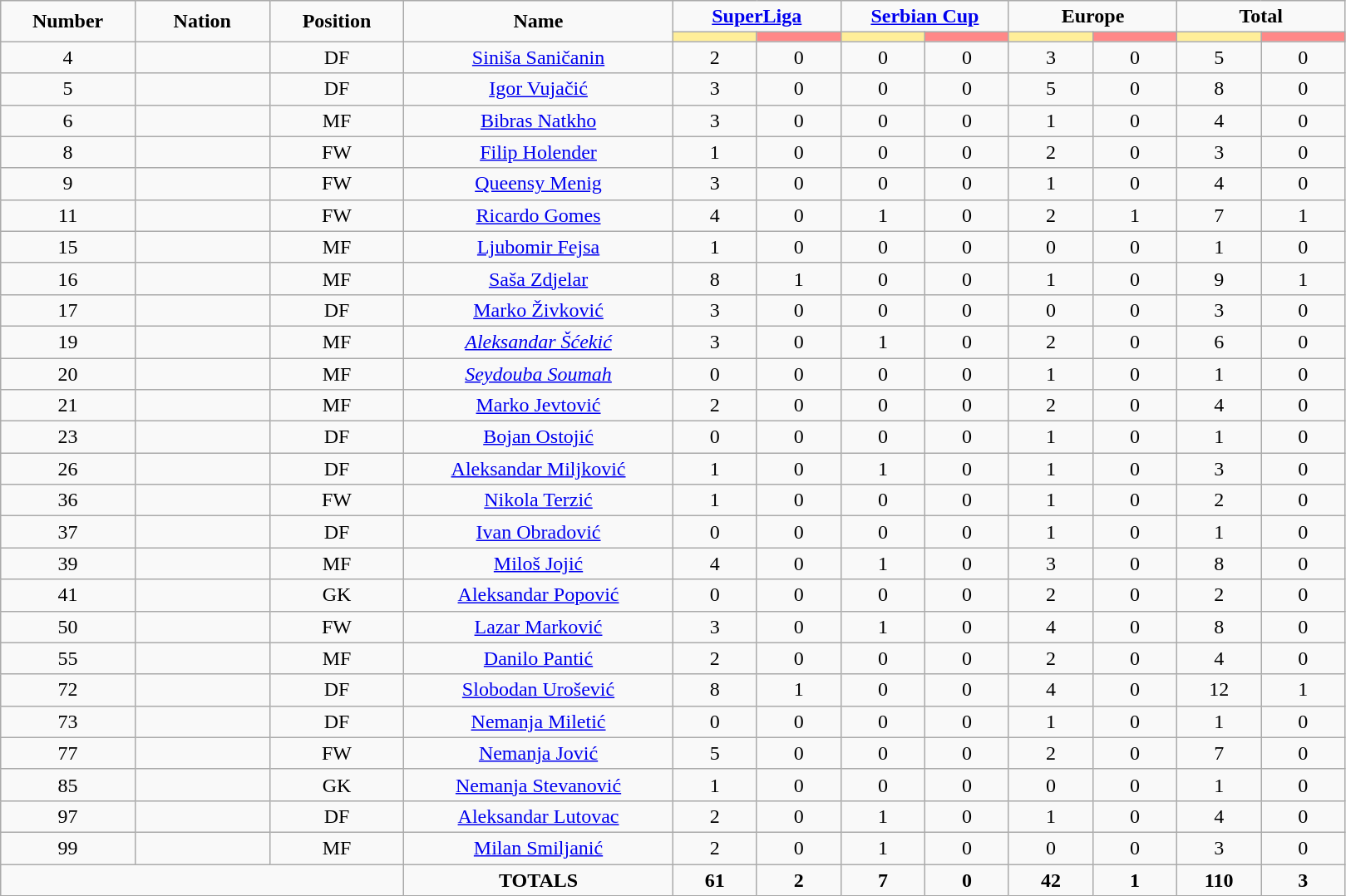<table class="wikitable" style="font-size: 100%; text-align: center;">
<tr>
<td rowspan="2" width="10%" align="center"><strong>Number</strong></td>
<td rowspan="2" width="10%" align="center"><strong>Nation</strong></td>
<td rowspan="2" width="10%" align="center"><strong>Position</strong></td>
<td rowspan="2" width="20%" align="center"><strong>Name</strong></td>
<td colspan="2" align="center"><strong><a href='#'>SuperLiga</a></strong></td>
<td colspan="2" align="center"><strong><a href='#'>Serbian Cup</a></strong></td>
<td colspan="2" align="center"><strong>Europe</strong></td>
<td colspan="2" align="center"><strong>Total</strong></td>
</tr>
<tr>
<th width=60 style="background: #FFEE99"></th>
<th width=60 style="background: #FF8888"></th>
<th width=60 style="background: #FFEE99"></th>
<th width=60 style="background: #FF8888"></th>
<th width=60 style="background: #FFEE99"></th>
<th width=60 style="background: #FF8888"></th>
<th width=60 style="background: #FFEE99"></th>
<th width=60 style="background: #FF8888"></th>
</tr>
<tr>
<td>4</td>
<td></td>
<td>DF</td>
<td><a href='#'>Siniša Saničanin</a></td>
<td>2</td>
<td>0</td>
<td>0</td>
<td>0</td>
<td>3</td>
<td>0</td>
<td>5</td>
<td>0</td>
</tr>
<tr>
<td>5</td>
<td></td>
<td>DF</td>
<td><a href='#'>Igor Vujačić</a></td>
<td>3</td>
<td>0</td>
<td>0</td>
<td>0</td>
<td>5</td>
<td>0</td>
<td>8</td>
<td>0</td>
</tr>
<tr>
<td>6</td>
<td></td>
<td>MF</td>
<td><a href='#'>Bibras Natkho</a></td>
<td>3</td>
<td>0</td>
<td>0</td>
<td>0</td>
<td>1</td>
<td>0</td>
<td>4</td>
<td>0</td>
</tr>
<tr>
<td>8</td>
<td></td>
<td>FW</td>
<td><a href='#'>Filip Holender</a></td>
<td>1</td>
<td>0</td>
<td>0</td>
<td>0</td>
<td>2</td>
<td>0</td>
<td>3</td>
<td>0</td>
</tr>
<tr>
<td>9</td>
<td></td>
<td>FW</td>
<td><a href='#'>Queensy Menig</a></td>
<td>3</td>
<td>0</td>
<td>0</td>
<td>0</td>
<td>1</td>
<td>0</td>
<td>4</td>
<td>0</td>
</tr>
<tr>
<td>11</td>
<td></td>
<td>FW</td>
<td><a href='#'>Ricardo Gomes</a></td>
<td>4</td>
<td>0</td>
<td>1</td>
<td>0</td>
<td>2</td>
<td>1</td>
<td>7</td>
<td>1</td>
</tr>
<tr>
<td>15</td>
<td></td>
<td>MF</td>
<td><a href='#'>Ljubomir Fejsa</a></td>
<td>1</td>
<td>0</td>
<td>0</td>
<td>0</td>
<td>0</td>
<td>0</td>
<td>1</td>
<td>0</td>
</tr>
<tr>
<td>16</td>
<td></td>
<td>MF</td>
<td><a href='#'>Saša Zdjelar</a></td>
<td>8</td>
<td>1</td>
<td>0</td>
<td>0</td>
<td>1</td>
<td>0</td>
<td>9</td>
<td>1</td>
</tr>
<tr>
<td>17</td>
<td></td>
<td>DF</td>
<td><a href='#'>Marko Živković</a></td>
<td>3</td>
<td>0</td>
<td>0</td>
<td>0</td>
<td>0</td>
<td>0</td>
<td>3</td>
<td>0</td>
</tr>
<tr>
<td>19</td>
<td></td>
<td>MF</td>
<td><em><a href='#'>Aleksandar Šćekić</a></em></td>
<td>3</td>
<td>0</td>
<td>1</td>
<td>0</td>
<td>2</td>
<td>0</td>
<td>6</td>
<td>0</td>
</tr>
<tr>
<td>20</td>
<td></td>
<td>MF</td>
<td><em><a href='#'>Seydouba Soumah</a></em></td>
<td>0</td>
<td>0</td>
<td>0</td>
<td>0</td>
<td>1</td>
<td>0</td>
<td>1</td>
<td>0</td>
</tr>
<tr>
<td>21</td>
<td></td>
<td>MF</td>
<td><a href='#'>Marko Jevtović</a></td>
<td>2</td>
<td>0</td>
<td>0</td>
<td>0</td>
<td>2</td>
<td>0</td>
<td>4</td>
<td>0</td>
</tr>
<tr>
<td>23</td>
<td></td>
<td>DF</td>
<td><a href='#'>Bojan Ostojić</a></td>
<td>0</td>
<td>0</td>
<td>0</td>
<td>0</td>
<td>1</td>
<td>0</td>
<td>1</td>
<td>0</td>
</tr>
<tr>
<td>26</td>
<td></td>
<td>DF</td>
<td><a href='#'>Aleksandar Miljković</a></td>
<td>1</td>
<td>0</td>
<td>1</td>
<td>0</td>
<td>1</td>
<td>0</td>
<td>3</td>
<td>0</td>
</tr>
<tr>
<td>36</td>
<td></td>
<td>FW</td>
<td><a href='#'>Nikola Terzić</a></td>
<td>1</td>
<td>0</td>
<td>0</td>
<td>0</td>
<td>1</td>
<td>0</td>
<td>2</td>
<td>0</td>
</tr>
<tr>
<td>37</td>
<td></td>
<td>DF</td>
<td><a href='#'>Ivan Obradović</a></td>
<td>0</td>
<td>0</td>
<td>0</td>
<td>0</td>
<td>1</td>
<td>0</td>
<td>1</td>
<td>0</td>
</tr>
<tr>
<td>39</td>
<td></td>
<td>MF</td>
<td><a href='#'>Miloš Jojić</a></td>
<td>4</td>
<td>0</td>
<td>1</td>
<td>0</td>
<td>3</td>
<td>0</td>
<td>8</td>
<td>0</td>
</tr>
<tr>
<td>41</td>
<td></td>
<td>GK</td>
<td><a href='#'>Aleksandar Popović</a></td>
<td>0</td>
<td>0</td>
<td>0</td>
<td>0</td>
<td>2</td>
<td>0</td>
<td>2</td>
<td>0</td>
</tr>
<tr>
<td>50</td>
<td></td>
<td>FW</td>
<td><a href='#'>Lazar Marković</a></td>
<td>3</td>
<td>0</td>
<td>1</td>
<td>0</td>
<td>4</td>
<td>0</td>
<td>8</td>
<td>0</td>
</tr>
<tr>
<td>55</td>
<td></td>
<td>MF</td>
<td><a href='#'>Danilo Pantić</a></td>
<td>2</td>
<td>0</td>
<td>0</td>
<td>0</td>
<td>2</td>
<td>0</td>
<td>4</td>
<td>0</td>
</tr>
<tr>
<td>72</td>
<td></td>
<td>DF</td>
<td><a href='#'>Slobodan Urošević</a></td>
<td>8</td>
<td>1</td>
<td>0</td>
<td>0</td>
<td>4</td>
<td>0</td>
<td>12</td>
<td>1</td>
</tr>
<tr>
<td>73</td>
<td></td>
<td>DF</td>
<td><a href='#'>Nemanja Miletić</a></td>
<td>0</td>
<td>0</td>
<td>0</td>
<td>0</td>
<td>1</td>
<td>0</td>
<td>1</td>
<td>0</td>
</tr>
<tr>
<td>77</td>
<td></td>
<td>FW</td>
<td><a href='#'>Nemanja Jović</a></td>
<td>5</td>
<td>0</td>
<td>0</td>
<td>0</td>
<td>2</td>
<td>0</td>
<td>7</td>
<td>0</td>
</tr>
<tr>
<td>85</td>
<td></td>
<td>GK</td>
<td><a href='#'>Nemanja Stevanović</a></td>
<td>1</td>
<td>0</td>
<td>0</td>
<td>0</td>
<td>0</td>
<td>0</td>
<td>1</td>
<td>0</td>
</tr>
<tr>
<td>97</td>
<td></td>
<td>DF</td>
<td><a href='#'>Aleksandar Lutovac</a></td>
<td>2</td>
<td>0</td>
<td>1</td>
<td>0</td>
<td>1</td>
<td>0</td>
<td>4</td>
<td>0</td>
</tr>
<tr>
<td>99</td>
<td></td>
<td>MF</td>
<td><a href='#'>Milan Smiljanić</a></td>
<td>2</td>
<td>0</td>
<td>1</td>
<td>0</td>
<td>0</td>
<td>0</td>
<td>3</td>
<td>0</td>
</tr>
<tr>
<td colspan="3"></td>
<td><strong>TOTALS</strong></td>
<td><strong>61</strong></td>
<td><strong>2</strong></td>
<td><strong>7</strong></td>
<td><strong>0</strong></td>
<td><strong>42</strong></td>
<td><strong>1</strong></td>
<td><strong>110</strong></td>
<td><strong>3</strong></td>
</tr>
</table>
